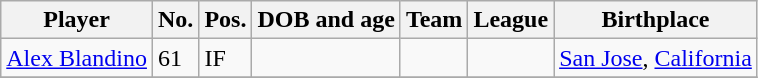<table class="wikitable sortable">
<tr>
<th>Player</th>
<th>No.</th>
<th>Pos.</th>
<th>DOB and age</th>
<th>Team</th>
<th>League</th>
<th>Birthplace</th>
</tr>
<tr>
<td><a href='#'>Alex Blandino</a></td>
<td>61</td>
<td>IF</td>
<td></td>
<td></td>
<td></td>
<td><a href='#'>San Jose</a>, <a href='#'>California</a></td>
</tr>
<tr>
</tr>
</table>
